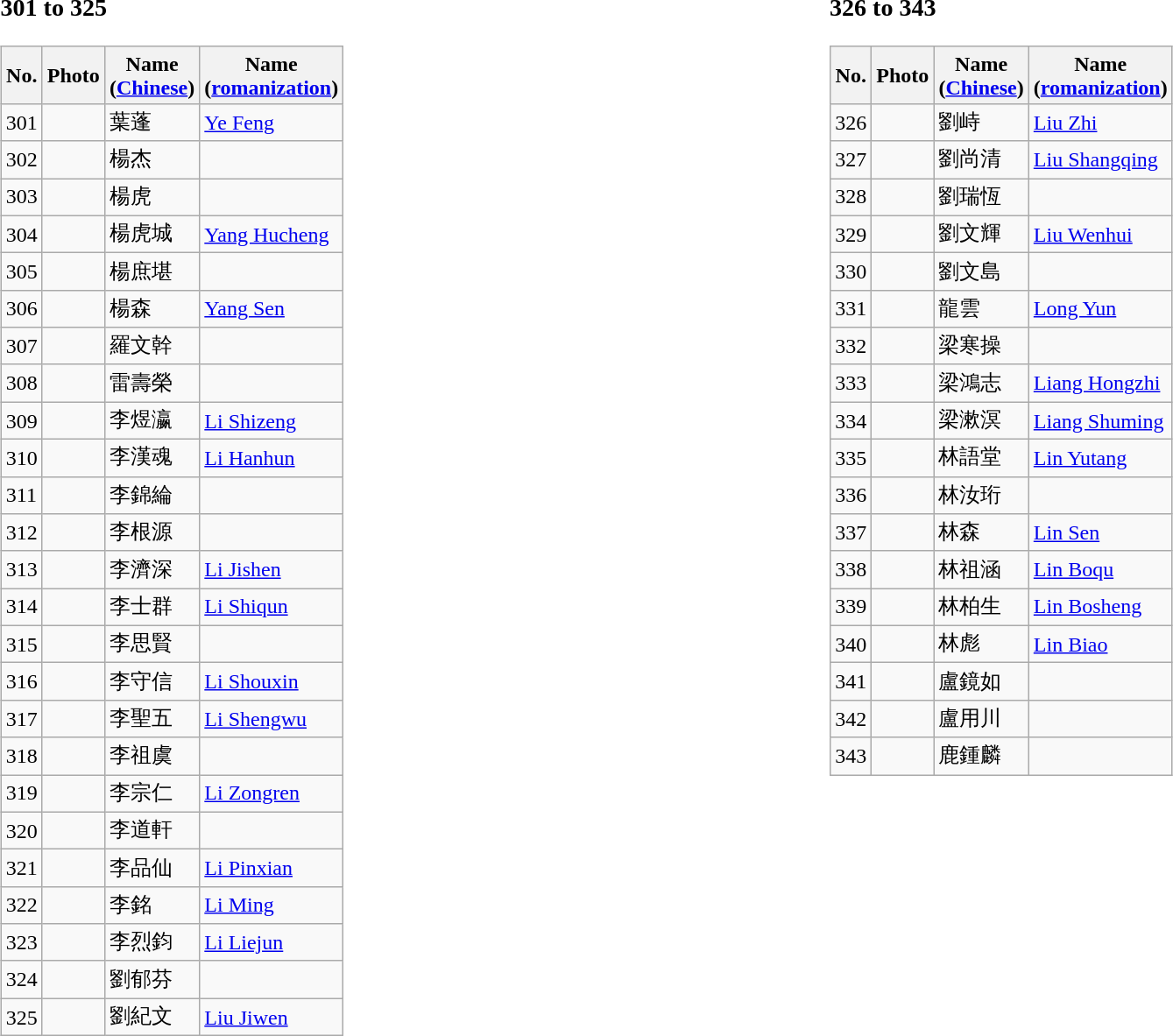<table style="width:100%;">
<tr>
<td style="text-align:left; width:50%; vertical-align:top;"><br><h3>301 to 325</h3><table class="wikitable">
<tr>
<th>No.</th>
<th>Photo</th>
<th>Name<br>(<a href='#'>Chinese</a>)</th>
<th>Name<br>(<a href='#'>romanization</a>)</th>
</tr>
<tr>
<td>301</td>
<td></td>
<td>葉蓬</td>
<td><a href='#'>Ye Feng</a></td>
</tr>
<tr>
<td>302</td>
<td></td>
<td>楊杰</td>
<td></td>
</tr>
<tr>
<td>303</td>
<td></td>
<td>楊虎</td>
<td></td>
</tr>
<tr>
<td>304</td>
<td></td>
<td>楊虎城</td>
<td><a href='#'>Yang Hucheng</a></td>
</tr>
<tr>
<td>305</td>
<td></td>
<td>楊庶堪</td>
<td></td>
</tr>
<tr>
<td>306</td>
<td></td>
<td>楊森</td>
<td><a href='#'>Yang Sen</a></td>
</tr>
<tr>
<td>307</td>
<td></td>
<td>羅文幹</td>
<td></td>
</tr>
<tr>
<td>308</td>
<td></td>
<td>雷壽榮</td>
<td></td>
</tr>
<tr>
<td>309</td>
<td></td>
<td>李煜瀛</td>
<td><a href='#'>Li Shizeng</a></td>
</tr>
<tr>
<td>310</td>
<td></td>
<td>李漢魂</td>
<td><a href='#'>Li Hanhun</a></td>
</tr>
<tr>
<td>311</td>
<td></td>
<td>李錦綸</td>
<td></td>
</tr>
<tr>
<td>312</td>
<td></td>
<td>李根源</td>
<td></td>
</tr>
<tr>
<td>313</td>
<td></td>
<td>李濟深</td>
<td><a href='#'>Li Jishen</a></td>
</tr>
<tr>
<td>314</td>
<td></td>
<td>李士群</td>
<td><a href='#'>Li Shiqun</a></td>
</tr>
<tr>
<td>315</td>
<td></td>
<td>李思賢</td>
<td></td>
</tr>
<tr>
<td>316</td>
<td></td>
<td>李守信</td>
<td><a href='#'>Li Shouxin</a></td>
</tr>
<tr>
<td>317</td>
<td></td>
<td>李聖五</td>
<td><a href='#'>Li Shengwu</a></td>
</tr>
<tr>
<td>318</td>
<td></td>
<td>李祖虞</td>
<td></td>
</tr>
<tr>
<td>319</td>
<td></td>
<td>李宗仁</td>
<td><a href='#'>Li Zongren</a></td>
</tr>
<tr>
<td>320</td>
<td></td>
<td>李道軒</td>
<td></td>
</tr>
<tr>
<td>321</td>
<td></td>
<td>李品仙</td>
<td><a href='#'>Li Pinxian</a></td>
</tr>
<tr>
<td>322</td>
<td></td>
<td>李銘</td>
<td><a href='#'>Li Ming</a></td>
</tr>
<tr>
<td>323</td>
<td></td>
<td>李烈鈞</td>
<td><a href='#'>Li Liejun</a></td>
</tr>
<tr>
<td>324</td>
<td></td>
<td>劉郁芬</td>
<td></td>
</tr>
<tr>
<td>325</td>
<td></td>
<td>劉紀文</td>
<td><a href='#'>Liu Jiwen</a></td>
</tr>
</table>
</td>
<td style="text-align:left; width:50%; vertical-align:top;"><br><h3>326 to 343</h3><table class="wikitable">
<tr>
<th>No.</th>
<th>Photo</th>
<th>Name<br>(<a href='#'>Chinese</a>)</th>
<th>Name<br>(<a href='#'>romanization</a>)</th>
</tr>
<tr>
<td>326</td>
<td></td>
<td>劉峙</td>
<td><a href='#'>Liu Zhi</a></td>
</tr>
<tr>
<td>327</td>
<td></td>
<td>劉尚清</td>
<td><a href='#'>Liu Shangqing</a></td>
</tr>
<tr>
<td>328</td>
<td></td>
<td>劉瑞恆</td>
<td></td>
</tr>
<tr>
<td>329</td>
<td></td>
<td>劉文輝</td>
<td><a href='#'>Liu Wenhui</a></td>
</tr>
<tr>
<td>330</td>
<td></td>
<td>劉文島</td>
<td></td>
</tr>
<tr>
<td>331</td>
<td></td>
<td>龍雲</td>
<td><a href='#'>Long Yun</a></td>
</tr>
<tr>
<td>332</td>
<td></td>
<td>梁寒操</td>
<td></td>
</tr>
<tr>
<td>333</td>
<td></td>
<td>梁鴻志</td>
<td><a href='#'>Liang Hongzhi</a></td>
</tr>
<tr>
<td>334</td>
<td></td>
<td>梁漱溟</td>
<td><a href='#'>Liang Shuming</a></td>
</tr>
<tr>
<td>335</td>
<td></td>
<td>林語堂</td>
<td><a href='#'>Lin Yutang</a></td>
</tr>
<tr>
<td>336</td>
<td></td>
<td>林汝珩</td>
<td></td>
</tr>
<tr>
<td>337</td>
<td></td>
<td>林森</td>
<td><a href='#'>Lin Sen</a></td>
</tr>
<tr>
<td>338</td>
<td></td>
<td>林祖涵</td>
<td><a href='#'>Lin Boqu</a></td>
</tr>
<tr>
<td>339</td>
<td></td>
<td>林柏生</td>
<td><a href='#'>Lin Bosheng</a></td>
</tr>
<tr>
<td>340</td>
<td></td>
<td>林彪</td>
<td><a href='#'>Lin Biao</a></td>
</tr>
<tr>
<td>341</td>
<td></td>
<td>盧鏡如</td>
<td></td>
</tr>
<tr>
<td>342</td>
<td></td>
<td>盧用川</td>
<td></td>
</tr>
<tr>
<td>343</td>
<td></td>
<td>鹿鍾麟</td>
<td></td>
</tr>
</table>
</td>
</tr>
</table>
